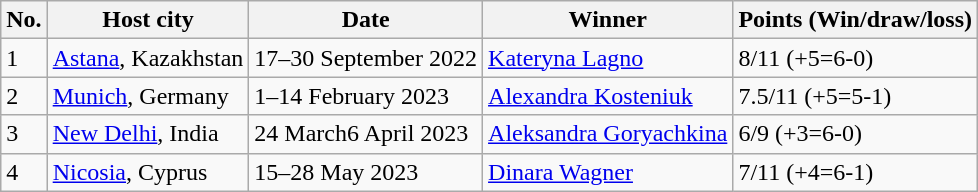<table class="wikitable">
<tr>
<th>No.</th>
<th>Host city </th>
<th>Date</th>
<th>Winner</th>
<th>Points (Win/draw/loss)</th>
</tr>
<tr>
<td>1</td>
<td><a href='#'>Astana</a>, Kazakhstan</td>
<td>17–30 September 2022</td>
<td> <a href='#'>Kateryna Lagno</a></td>
<td>8/11 (+5=6-0)</td>
</tr>
<tr>
<td>2</td>
<td><a href='#'>Munich</a>, Germany</td>
<td>1–14 February 2023</td>
<td> <a href='#'>Alexandra Kosteniuk</a></td>
<td>7.5/11 (+5=5-1)</td>
</tr>
<tr>
<td>3</td>
<td><a href='#'>New Delhi</a>, India</td>
<td>24 March6 April 2023</td>
<td> <a href='#'>Aleksandra Goryachkina</a></td>
<td>6/9 (+3=6-0)</td>
</tr>
<tr>
<td>4</td>
<td><a href='#'>Nicosia</a>, Cyprus</td>
<td>15–28 May 2023</td>
<td> <a href='#'>Dinara Wagner</a></td>
<td>7/11 (+4=6-1) </td>
</tr>
</table>
